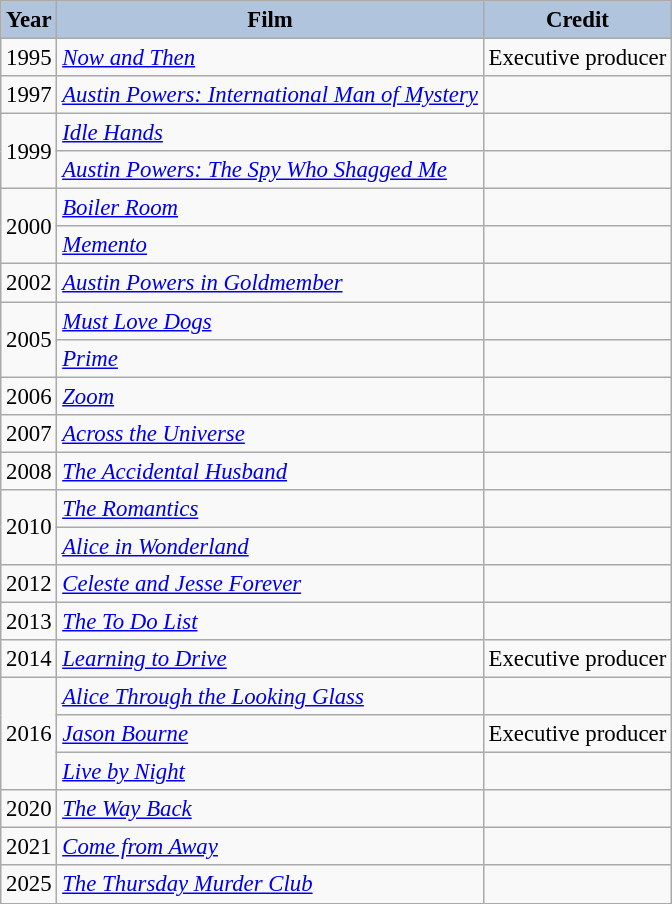<table class="wikitable" style="font-size:95%;">
<tr>
<th style="background:#B0C4DE;">Year</th>
<th style="background:#B0C4DE;">Film</th>
<th style="background:#B0C4DE;">Credit</th>
</tr>
<tr>
<td>1995</td>
<td><em><a href='#'>Now and Then</a></em></td>
<td>Executive producer</td>
</tr>
<tr>
<td>1997</td>
<td><em><a href='#'>Austin Powers: International Man of Mystery</a></em></td>
<td></td>
</tr>
<tr>
<td rowspan=2>1999</td>
<td><em><a href='#'>Idle Hands</a></em></td>
<td></td>
</tr>
<tr>
<td><em><a href='#'>Austin Powers: The Spy Who Shagged Me</a></em></td>
<td></td>
</tr>
<tr>
<td rowspan=2>2000</td>
<td><em><a href='#'>Boiler Room</a></em></td>
<td></td>
</tr>
<tr>
<td><em><a href='#'>Memento</a></em></td>
<td></td>
</tr>
<tr>
<td>2002</td>
<td><em><a href='#'>Austin Powers in Goldmember</a></em></td>
<td></td>
</tr>
<tr>
<td rowspan=2>2005</td>
<td><em><a href='#'>Must Love Dogs</a></em></td>
<td></td>
</tr>
<tr>
<td><em><a href='#'>Prime</a></em></td>
<td></td>
</tr>
<tr>
<td>2006</td>
<td><em><a href='#'>Zoom</a></em></td>
<td></td>
</tr>
<tr>
<td>2007</td>
<td><em><a href='#'>Across the Universe</a></em></td>
<td></td>
</tr>
<tr>
<td>2008</td>
<td><em><a href='#'>The Accidental Husband</a></em></td>
<td></td>
</tr>
<tr>
<td rowspan=2>2010</td>
<td><em><a href='#'>The Romantics</a></em></td>
<td></td>
</tr>
<tr>
<td><em><a href='#'>Alice in Wonderland</a></em></td>
<td></td>
</tr>
<tr>
<td>2012</td>
<td><em><a href='#'>Celeste and Jesse Forever</a></em></td>
<td></td>
</tr>
<tr>
<td>2013</td>
<td><em><a href='#'>The To Do List</a></em></td>
<td></td>
</tr>
<tr>
<td>2014</td>
<td><em><a href='#'>Learning to Drive</a></em></td>
<td>Executive producer</td>
</tr>
<tr>
<td rowspan=3>2016</td>
<td><em><a href='#'>Alice Through the Looking Glass</a></em></td>
<td></td>
</tr>
<tr>
<td><em><a href='#'>Jason Bourne</a></em></td>
<td>Executive producer</td>
</tr>
<tr>
<td><em><a href='#'>Live by Night</a></em></td>
<td></td>
</tr>
<tr>
<td>2020</td>
<td><em><a href='#'>The Way Back</a></em></td>
<td></td>
</tr>
<tr>
<td>2021</td>
<td><em><a href='#'>Come from Away</a></em></td>
<td></td>
</tr>
<tr>
<td>2025</td>
<td><em><a href='#'>The Thursday Murder Club</a></em></td>
<td></td>
</tr>
</table>
